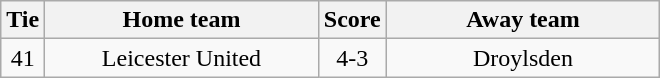<table class="wikitable" style="text-align:center;">
<tr>
<th width=20>Tie</th>
<th width=175>Home team</th>
<th width=20>Score</th>
<th width=175>Away team</th>
</tr>
<tr>
<td>41</td>
<td>Leicester United</td>
<td>4-3</td>
<td>Droylsden</td>
</tr>
</table>
